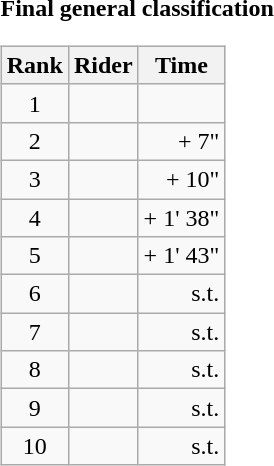<table>
<tr>
<td><strong>Final general classification</strong><br><table class="wikitable">
<tr>
<th scope="col">Rank</th>
<th scope="col">Rider</th>
<th scope="col">Time</th>
</tr>
<tr>
<td style="text-align:center;">1</td>
<td></td>
<td style="text-align:right;"></td>
</tr>
<tr>
<td style="text-align:center;">2</td>
<td></td>
<td style="text-align:right;">+ 7"</td>
</tr>
<tr>
<td style="text-align:center;">3</td>
<td></td>
<td style="text-align:right;">+ 10"</td>
</tr>
<tr>
<td style="text-align:center;">4</td>
<td></td>
<td style="text-align:right;">+ 1' 38"</td>
</tr>
<tr>
<td style="text-align:center;">5</td>
<td></td>
<td style="text-align:right;">+ 1' 43"</td>
</tr>
<tr>
<td style="text-align:center;">6</td>
<td></td>
<td style="text-align:right;">s.t.</td>
</tr>
<tr>
<td style="text-align:center;">7</td>
<td></td>
<td style="text-align:right;">s.t.</td>
</tr>
<tr>
<td style="text-align:center;">8</td>
<td></td>
<td style="text-align:right;">s.t.</td>
</tr>
<tr>
<td style="text-align:center;">9</td>
<td></td>
<td style="text-align:right;">s.t.</td>
</tr>
<tr>
<td style="text-align:center;">10</td>
<td></td>
<td style="text-align:right;">s.t.</td>
</tr>
</table>
</td>
</tr>
</table>
